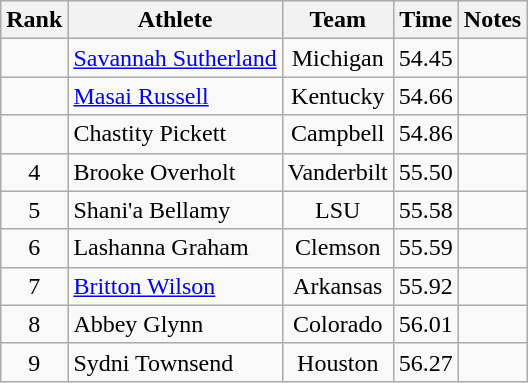<table class="wikitable sortable" style="text-align:center">
<tr>
<th>Rank</th>
<th>Athlete</th>
<th>Team</th>
<th>Time</th>
<th>Notes</th>
</tr>
<tr>
<td></td>
<td align=left> <a href='#'>Savannah Sutherland</a></td>
<td>Michigan</td>
<td>54.45</td>
<td></td>
</tr>
<tr>
<td></td>
<td align=left> <a href='#'>Masai Russell</a></td>
<td>Kentucky</td>
<td>54.66</td>
<td></td>
</tr>
<tr>
<td></td>
<td align=left> Chastity Pickett</td>
<td>Campbell</td>
<td>54.86</td>
<td></td>
</tr>
<tr>
<td>4</td>
<td align=left> Brooke Overholt</td>
<td>Vanderbilt</td>
<td>55.50</td>
<td></td>
</tr>
<tr>
<td>5</td>
<td align=left> Shani'a Bellamy</td>
<td>LSU</td>
<td>55.58</td>
<td></td>
</tr>
<tr>
<td>6</td>
<td align=left> Lashanna Graham</td>
<td>Clemson</td>
<td>55.59</td>
<td></td>
</tr>
<tr>
<td>7</td>
<td align=left> <a href='#'>Britton Wilson</a></td>
<td>Arkansas</td>
<td>55.92</td>
<td></td>
</tr>
<tr>
<td>8</td>
<td align=left> Abbey Glynn</td>
<td>Colorado</td>
<td>56.01</td>
<td></td>
</tr>
<tr>
<td>9</td>
<td align=left> Sydni Townsend</td>
<td>Houston</td>
<td>56.27</td>
<td></td>
</tr>
</table>
